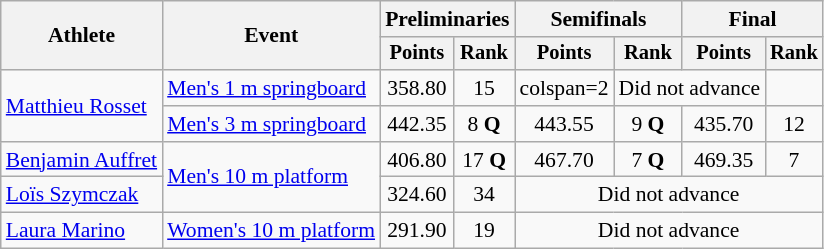<table class=wikitable style="font-size:90%;">
<tr>
<th rowspan="2">Athlete</th>
<th rowspan="2">Event</th>
<th colspan="2">Preliminaries</th>
<th colspan="2">Semifinals</th>
<th colspan="2">Final</th>
</tr>
<tr style="font-size:95%">
<th>Points</th>
<th>Rank</th>
<th>Points</th>
<th>Rank</th>
<th>Points</th>
<th>Rank</th>
</tr>
<tr align=center>
<td align=left rowspan=2><a href='#'>Matthieu Rosset</a></td>
<td align=left><a href='#'>Men's 1 m springboard</a></td>
<td>358.80</td>
<td>15</td>
<td>colspan=2 </td>
<td colspan=2>Did not advance</td>
</tr>
<tr align=center>
<td align=left><a href='#'>Men's 3 m springboard</a></td>
<td>442.35</td>
<td>8 <strong>Q</strong></td>
<td>443.55</td>
<td>9 <strong>Q</strong></td>
<td>435.70</td>
<td>12</td>
</tr>
<tr align=center>
<td align=left><a href='#'>Benjamin Auffret</a></td>
<td align=left rowspan=2><a href='#'>Men's 10 m platform</a></td>
<td>406.80</td>
<td>17 <strong>Q</strong></td>
<td>467.70</td>
<td>7 <strong>Q</strong></td>
<td>469.35</td>
<td>7</td>
</tr>
<tr align=center>
<td align=left><a href='#'>Loïs Szymczak</a></td>
<td>324.60</td>
<td>34</td>
<td colspan=4>Did not advance</td>
</tr>
<tr align=center>
<td align=left><a href='#'>Laura Marino</a></td>
<td align=left><a href='#'>Women's 10 m platform</a></td>
<td>291.90</td>
<td>19</td>
<td colspan=4>Did not advance</td>
</tr>
</table>
